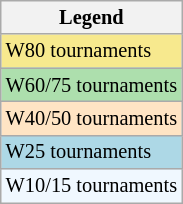<table class="wikitable" style="font-size:85%">
<tr>
<th>Legend</th>
</tr>
<tr style="background:#f7e98e;">
<td>W80 tournaments</td>
</tr>
<tr style="background:#addfad;">
<td>W60/75 tournaments</td>
</tr>
<tr style="background:#ffe4c4;">
<td>W40/50 tournaments</td>
</tr>
<tr style="background:lightblue;">
<td>W25 tournaments</td>
</tr>
<tr style="background:#f0f8ff;">
<td>W10/15 tournaments</td>
</tr>
</table>
